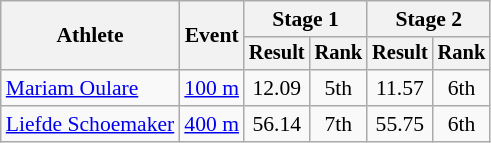<table class="wikitable" style="font-size:90%">
<tr>
<th rowspan=2>Athlete</th>
<th rowspan=2>Event</th>
<th colspan=2>Stage 1</th>
<th colspan=2>Stage 2</th>
</tr>
<tr style="font-size:95%">
<th>Result</th>
<th>Rank</th>
<th>Result</th>
<th>Rank</th>
</tr>
<tr align=center>
<td align=left><a href='#'>Mariam Oulare</a></td>
<td align=left><a href='#'>100 m</a></td>
<td>12.09</td>
<td>5th</td>
<td>11.57</td>
<td>6th</td>
</tr>
<tr align=center>
<td align=left><a href='#'>Liefde Schoemaker</a></td>
<td align=left><a href='#'>400 m</a></td>
<td>56.14</td>
<td>7th</td>
<td>55.75</td>
<td>6th</td>
</tr>
</table>
